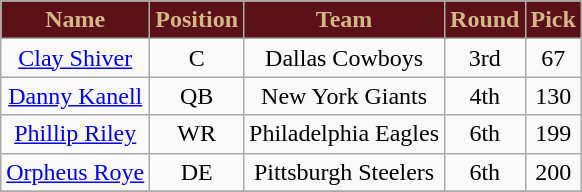<table class="wikitable" style="text-align: center;">
<tr>
<th style="background:#5a1118; color:#d3b787;">Name</th>
<th style="background:#5a1118; color:#d3b787;">Position</th>
<th style="background:#5a1118; color:#d3b787;">Team</th>
<th style="background:#5a1118; color:#d3b787;">Round</th>
<th style="background:#5a1118; color:#d3b787;">Pick</th>
</tr>
<tr>
<td><a href='#'>Clay Shiver</a></td>
<td>C</td>
<td>Dallas Cowboys</td>
<td>3rd</td>
<td>67</td>
</tr>
<tr>
<td><a href='#'>Danny Kanell</a></td>
<td>QB</td>
<td>New York Giants</td>
<td>4th</td>
<td>130</td>
</tr>
<tr>
<td><a href='#'>Phillip Riley</a></td>
<td>WR</td>
<td>Philadelphia Eagles</td>
<td>6th</td>
<td>199</td>
</tr>
<tr>
<td><a href='#'>Orpheus Roye</a></td>
<td>DE</td>
<td>Pittsburgh Steelers</td>
<td>6th</td>
<td>200</td>
</tr>
<tr>
</tr>
</table>
